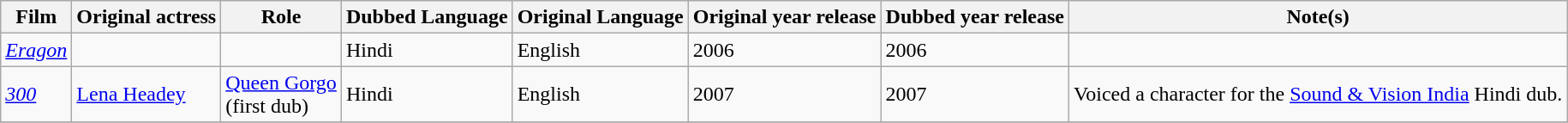<table class="wikitable">
<tr>
<th>Film</th>
<th>Original actress</th>
<th>Role</th>
<th>Dubbed Language</th>
<th>Original Language</th>
<th>Original year release</th>
<th>Dubbed year release</th>
<th>Note(s)</th>
</tr>
<tr>
<td><em><a href='#'>Eragon</a></em></td>
<td></td>
<td></td>
<td>Hindi</td>
<td>English</td>
<td>2006</td>
<td>2006</td>
<td></td>
</tr>
<tr>
<td><em><a href='#'>300</a></em></td>
<td><a href='#'>Lena Headey</a></td>
<td><a href='#'>Queen Gorgo</a> <br> (first dub)</td>
<td>Hindi</td>
<td>English</td>
<td>2007</td>
<td>2007</td>
<td>Voiced a character for the <a href='#'>Sound & Vision India</a> Hindi dub.</td>
</tr>
<tr>
</tr>
</table>
